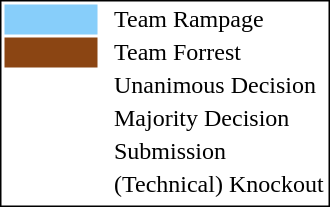<table style="border:1px solid black;" align=left>
<tr>
<td style="background:lightskyblue; width:40px;"></td>
<td> </td>
<td>Team Rampage</td>
</tr>
<tr>
<td style="background:saddlebrown; width:40px;"></td>
<td> </td>
<td>Team Forrest</td>
</tr>
<tr>
<td style="width:60px;"></td>
<td> </td>
<td>Unanimous Decision</td>
</tr>
<tr>
<td style="width:60px;"></td>
<td> </td>
<td>Majority Decision</td>
</tr>
<tr>
<td style="width:60px;"></td>
<td> </td>
<td>Submission</td>
</tr>
<tr>
<td style="width:60px;"></td>
<td> </td>
<td>(Technical) Knockout</td>
</tr>
<tr>
</tr>
</table>
